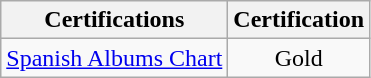<table class="wikitable">
<tr>
<th style="text-align:center;">Certifications</th>
<th style="text-align:center;">Certification</th>
</tr>
<tr>
<td align="left"><a href='#'>Spanish Albums Chart</a></td>
<td style="text-align:center;">Gold</td>
</tr>
</table>
